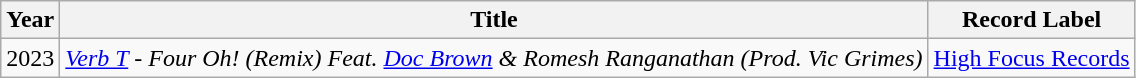<table class="wikitable">
<tr>
<th>Year</th>
<th>Title</th>
<th>Record Label</th>
</tr>
<tr>
<td>2023</td>
<td><em><a href='#'>Verb T</a> - Four Oh! (Remix) Feat. <a href='#'>Doc Brown</a> & Romesh Ranganathan (Prod. Vic Grimes)</em></td>
<td><a href='#'>High Focus Records</a></td>
</tr>
</table>
